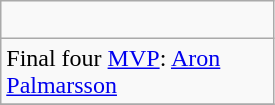<table class="wikitable right" style="margin-left:1em;">
<tr>
<td><br>







</td>
</tr>
<tr>
<td width="175">Final four <a href='#'>MVP</a>:  <a href='#'>Aron Palmarsson</a></td>
</tr>
<tr>
</tr>
</table>
